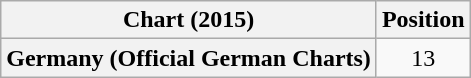<table class="wikitable sortable plainrowheaders" style="text-align:center;">
<tr>
<th>Chart (2015)</th>
<th>Position</th>
</tr>
<tr>
<th scope="row">Germany (Official German Charts)</th>
<td style="text-align:center;">13</td>
</tr>
</table>
